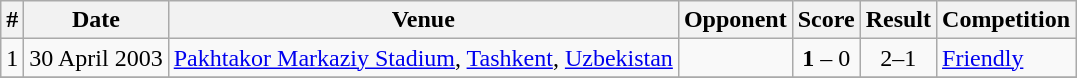<table class="wikitable" border="1">
<tr>
<th>#</th>
<th>Date</th>
<th>Venue</th>
<th>Opponent</th>
<th>Score</th>
<th>Result</th>
<th>Competition</th>
</tr>
<tr>
<td>1</td>
<td>30 April 2003</td>
<td><a href='#'>Pakhtakor Markaziy Stadium</a>, <a href='#'>Tashkent</a>, <a href='#'>Uzbekistan</a></td>
<td></td>
<td align=center><strong>1</strong> – 0</td>
<td align=center>2–1</td>
<td><a href='#'>Friendly</a></td>
</tr>
<tr>
</tr>
</table>
